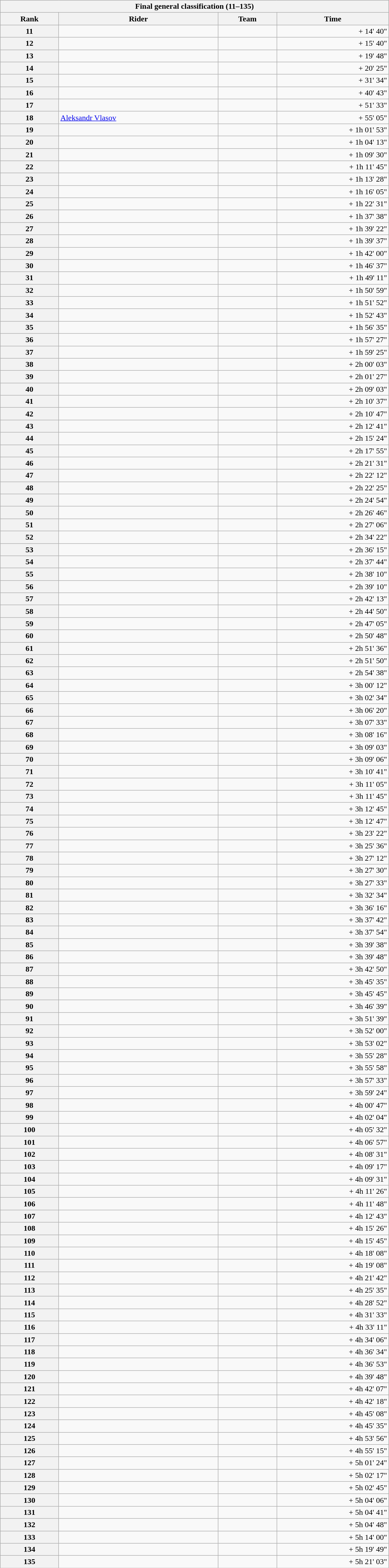<table class="collapsible collapsed wikitable" style="width:50em;margin-top:-1px;">
<tr>
<th scope="col" colspan="4">Final general classification (11–135)</th>
</tr>
<tr>
<th scope="col">Rank</th>
<th scope="col">Rider</th>
<th scope="col">Team</th>
<th scope="col">Time</th>
</tr>
<tr>
<th scope="row">11</th>
<td></td>
<td></td>
<td style="text-align:right;">+ 14' 40"</td>
</tr>
<tr>
<th scope="row">12</th>
<td> </td>
<td></td>
<td style="text-align:right;">+ 15' 40"</td>
</tr>
<tr>
<th scope="row">13</th>
<td></td>
<td></td>
<td style="text-align:right;">+ 19' 48"</td>
</tr>
<tr>
<th scope="row">14</th>
<td></td>
<td></td>
<td style="text-align:right;">+ 20' 25"</td>
</tr>
<tr>
<th scope="row">15</th>
<td></td>
<td></td>
<td style="text-align:right;">+ 31' 34"</td>
</tr>
<tr>
<th scope="row">16</th>
<td></td>
<td></td>
<td style="text-align:right;">+ 40' 43"</td>
</tr>
<tr>
<th scope="row">17</th>
<td></td>
<td></td>
<td style="text-align:right;">+ 51' 33"</td>
</tr>
<tr>
<th scope="row">18</th>
<td> <a href='#'>Aleksandr Vlasov</a></td>
<td></td>
<td style="text-align:right;">+ 55' 05"</td>
</tr>
<tr>
<th scope="row">19</th>
<td></td>
<td></td>
<td style="text-align:right;">+ 1h 01' 53"</td>
</tr>
<tr>
<th scope="row">20</th>
<td></td>
<td></td>
<td style="text-align:right;">+ 1h 04' 13"</td>
</tr>
<tr>
<th scope="row">21</th>
<td></td>
<td></td>
<td style="text-align:right;">+ 1h 09' 30"</td>
</tr>
<tr>
<th scope="row">22</th>
<td></td>
<td></td>
<td style="text-align:right;">+ 1h 11' 45"</td>
</tr>
<tr>
<th scope="row">23</th>
<td></td>
<td></td>
<td style="text-align:right;">+ 1h 13' 28"</td>
</tr>
<tr>
<th scope="row">24</th>
<td></td>
<td></td>
<td style="text-align:right;">+ 1h 16' 05"</td>
</tr>
<tr>
<th scope="row">25</th>
<td></td>
<td></td>
<td style="text-align:right;">+ 1h 22' 31"</td>
</tr>
<tr>
<th scope="row">26</th>
<td></td>
<td></td>
<td style="text-align:right;">+ 1h 37' 38"</td>
</tr>
<tr>
<th scope="row">27</th>
<td></td>
<td></td>
<td style="text-align:right;">+ 1h 39' 22"</td>
</tr>
<tr>
<th scope="row">28</th>
<td></td>
<td></td>
<td style="text-align:right;">+ 1h 39' 37"</td>
</tr>
<tr>
<th scope="row">29</th>
<td></td>
<td></td>
<td style="text-align:right;">+ 1h 42' 00"</td>
</tr>
<tr>
<th scope="row">30</th>
<td></td>
<td></td>
<td style="text-align:right;">+ 1h 46' 37"</td>
</tr>
<tr>
<th scope="row">31</th>
<td></td>
<td></td>
<td style="text-align:right;">+ 1h 49' 11"</td>
</tr>
<tr>
<th scope="row">32</th>
<td></td>
<td></td>
<td style="text-align:right;">+ 1h 50' 59"</td>
</tr>
<tr>
<th scope="row">33</th>
<td></td>
<td></td>
<td style="text-align:right;">+ 1h 51' 52"</td>
</tr>
<tr>
<th scope="row">34</th>
<td></td>
<td></td>
<td style="text-align:right;">+ 1h 52' 43"</td>
</tr>
<tr>
<th scope="row">35</th>
<td></td>
<td></td>
<td style="text-align:right;">+ 1h 56' 35"</td>
</tr>
<tr>
<th scope="row">36</th>
<td> </td>
<td></td>
<td style="text-align:right;">+ 1h 57' 27"</td>
</tr>
<tr>
<th scope="row">37</th>
<td></td>
<td></td>
<td style="text-align:right;">+ 1h 59' 25"</td>
</tr>
<tr>
<th scope="row">38</th>
<td></td>
<td></td>
<td style="text-align:right;">+ 2h 00' 03"</td>
</tr>
<tr>
<th scope="row">39</th>
<td></td>
<td></td>
<td style="text-align:right;">+ 2h 01' 27"</td>
</tr>
<tr>
<th scope="row">40</th>
<td></td>
<td></td>
<td style="text-align:right;">+ 2h 09' 03"</td>
</tr>
<tr>
<th scope="row">41</th>
<td> </td>
<td></td>
<td style="text-align:right;">+ 2h 10' 37"</td>
</tr>
<tr>
<th scope="row">42</th>
<td></td>
<td></td>
<td style="text-align:right;">+ 2h 10' 47"</td>
</tr>
<tr>
<th scope="row">43</th>
<td></td>
<td></td>
<td style="text-align:right;">+ 2h 12' 41"</td>
</tr>
<tr>
<th scope="row">44</th>
<td></td>
<td></td>
<td style="text-align:right;">+ 2h 15' 24"</td>
</tr>
<tr>
<th scope="row">45</th>
<td></td>
<td></td>
<td style="text-align:right;">+ 2h 17' 55"</td>
</tr>
<tr>
<th scope="row">46</th>
<td></td>
<td></td>
<td style="text-align:right;">+ 2h 21' 31"</td>
</tr>
<tr>
<th scope="row">47</th>
<td></td>
<td></td>
<td style="text-align:right;">+ 2h 22' 12"</td>
</tr>
<tr>
<th scope="row">48</th>
<td></td>
<td></td>
<td style="text-align:right;">+ 2h 22' 25"</td>
</tr>
<tr>
<th scope="row">49</th>
<td></td>
<td></td>
<td style="text-align:right;">+ 2h 24' 54"</td>
</tr>
<tr>
<th scope="row">50</th>
<td></td>
<td></td>
<td style="text-align:right;">+ 2h 26' 46"</td>
</tr>
<tr>
<th scope="row">51</th>
<td></td>
<td></td>
<td style="text-align:right;">+ 2h 27' 06"</td>
</tr>
<tr>
<th scope="row">52</th>
<td></td>
<td></td>
<td style="text-align:right;">+ 2h 34' 22"</td>
</tr>
<tr>
<th scope="row">53</th>
<td></td>
<td></td>
<td style="text-align:right;">+ 2h 36' 15"</td>
</tr>
<tr>
<th scope="row">54</th>
<td> </td>
<td></td>
<td style="text-align:right;">+ 2h 37' 44"</td>
</tr>
<tr>
<th scope="row">55</th>
<td></td>
<td></td>
<td style="text-align:right;">+ 2h 38' 10"</td>
</tr>
<tr>
<th scope="row">56</th>
<td></td>
<td></td>
<td style="text-align:right;">+ 2h 39' 10"</td>
</tr>
<tr>
<th scope="row">57</th>
<td> </td>
<td></td>
<td style="text-align:right;">+ 2h 42' 13"</td>
</tr>
<tr>
<th scope="row">58</th>
<td></td>
<td></td>
<td style="text-align:right;">+ 2h 44' 50"</td>
</tr>
<tr>
<th scope="row">59</th>
<td></td>
<td></td>
<td style="text-align:right;">+ 2h 47' 05"</td>
</tr>
<tr>
<th scope="row">60</th>
<td></td>
<td></td>
<td style="text-align:right;">+ 2h 50' 48"</td>
</tr>
<tr>
<th scope="row">61</th>
<td></td>
<td></td>
<td style="text-align:right;">+ 2h 51' 36"</td>
</tr>
<tr>
<th scope="row">62</th>
<td></td>
<td></td>
<td style="text-align:right;">+ 2h 51' 50"</td>
</tr>
<tr>
<th scope="row">63</th>
<td></td>
<td></td>
<td style="text-align:right;">+ 2h 54' 38"</td>
</tr>
<tr>
<th scope="row">64</th>
<td></td>
<td></td>
<td style="text-align:right;">+ 3h 00' 12"</td>
</tr>
<tr>
<th scope="row">65</th>
<td></td>
<td></td>
<td style="text-align:right;">+ 3h 02' 34"</td>
</tr>
<tr>
<th scope="row">66</th>
<td> </td>
<td></td>
<td style="text-align:right;">+ 3h 06' 20"</td>
</tr>
<tr>
<th scope="row">67</th>
<td></td>
<td></td>
<td style="text-align:right;">+ 3h 07' 33"</td>
</tr>
<tr>
<th scope="row">68</th>
<td></td>
<td></td>
<td style="text-align:right;">+ 3h 08' 16"</td>
</tr>
<tr>
<th scope="row">69</th>
<td></td>
<td></td>
<td style="text-align:right;">+ 3h 09' 03"</td>
</tr>
<tr>
<th scope="row">70</th>
<td></td>
<td></td>
<td style="text-align:right;">+ 3h 09' 06"</td>
</tr>
<tr>
<th scope="row">71</th>
<td></td>
<td></td>
<td style="text-align:right;">+ 3h 10' 41"</td>
</tr>
<tr>
<th scope="row">72</th>
<td></td>
<td></td>
<td style="text-align:right;">+ 3h 11' 05"</td>
</tr>
<tr>
<th scope="row">73</th>
<td></td>
<td></td>
<td style="text-align:right;">+ 3h 11' 45"</td>
</tr>
<tr>
<th scope="row">74</th>
<td></td>
<td></td>
<td style="text-align:right;">+ 3h 12' 45"</td>
</tr>
<tr>
<th scope="row">75</th>
<td></td>
<td></td>
<td style="text-align:right;">+ 3h 12' 47"</td>
</tr>
<tr>
<th scope="row">76</th>
<td></td>
<td></td>
<td style="text-align:right;">+ 3h 23' 22"</td>
</tr>
<tr>
<th scope="row">77</th>
<td></td>
<td></td>
<td style="text-align:right;">+ 3h 25' 36"</td>
</tr>
<tr>
<th scope="row">78</th>
<td></td>
<td></td>
<td style="text-align:right;">+ 3h 27' 12"</td>
</tr>
<tr>
<th scope="row">79</th>
<td></td>
<td></td>
<td style="text-align:right;">+ 3h 27' 30"</td>
</tr>
<tr>
<th scope="row">80</th>
<td></td>
<td></td>
<td style="text-align:right;">+ 3h 27' 33"</td>
</tr>
<tr>
<th scope="row">81</th>
<td></td>
<td></td>
<td style="text-align:right;">+ 3h 32' 34"</td>
</tr>
<tr>
<th scope="row">82</th>
<td></td>
<td></td>
<td style="text-align:right;">+ 3h 36' 16"</td>
</tr>
<tr>
<th scope="row">83</th>
<td></td>
<td></td>
<td style="text-align:right;">+ 3h 37' 42"</td>
</tr>
<tr>
<th scope="row">84</th>
<td></td>
<td></td>
<td style="text-align:right;">+ 3h 37' 54"</td>
</tr>
<tr>
<th scope="row">85</th>
<td></td>
<td></td>
<td style="text-align:right;">+ 3h 39' 38"</td>
</tr>
<tr>
<th scope="row">86</th>
<td></td>
<td></td>
<td style="text-align:right;">+ 3h 39' 48"</td>
</tr>
<tr>
<th scope="row">87</th>
<td></td>
<td></td>
<td style="text-align:right;">+ 3h 42' 50"</td>
</tr>
<tr>
<th scope="row">88</th>
<td></td>
<td></td>
<td style="text-align:right;">+ 3h 45' 35"</td>
</tr>
<tr>
<th scope="row">89</th>
<td></td>
<td></td>
<td style="text-align:right;">+ 3h 45' 45"</td>
</tr>
<tr>
<th scope="row">90</th>
<td></td>
<td></td>
<td style="text-align:right;">+ 3h 46' 39"</td>
</tr>
<tr>
<th scope="row">91</th>
<td></td>
<td></td>
<td style="text-align:right;">+ 3h 51' 39"</td>
</tr>
<tr>
<th scope="row">92</th>
<td></td>
<td></td>
<td style="text-align:right;">+ 3h 52' 00"</td>
</tr>
<tr>
<th scope="row">93</th>
<td></td>
<td></td>
<td style="text-align:right;">+ 3h 53' 02"</td>
</tr>
<tr>
<th scope="row">94</th>
<td></td>
<td></td>
<td style="text-align:right;">+ 3h 55' 28"</td>
</tr>
<tr>
<th scope="row">95</th>
<td></td>
<td></td>
<td style="text-align:right;">+ 3h 55' 58"</td>
</tr>
<tr>
<th scope="row">96</th>
<td></td>
<td></td>
<td style="text-align:right;">+ 3h 57' 33"</td>
</tr>
<tr>
<th scope="row">97</th>
<td></td>
<td></td>
<td style="text-align:right;">+ 3h 59' 24"</td>
</tr>
<tr>
<th scope="row">98</th>
<td></td>
<td></td>
<td style="text-align:right;">+ 4h 00' 47"</td>
</tr>
<tr>
<th scope="row">99</th>
<td></td>
<td></td>
<td style="text-align:right;">+ 4h 02' 04"</td>
</tr>
<tr>
<th scope="row">100</th>
<td> </td>
<td></td>
<td style="text-align:right;">+ 4h 05' 32"</td>
</tr>
<tr>
<th scope="row">101</th>
<td></td>
<td></td>
<td style="text-align:right;">+ 4h 06' 57"</td>
</tr>
<tr>
<th scope="row">102</th>
<td></td>
<td></td>
<td style="text-align:right;">+ 4h 08' 31"</td>
</tr>
<tr>
<th scope="row">103</th>
<td></td>
<td></td>
<td style="text-align:right;">+ 4h 09' 17"</td>
</tr>
<tr>
<th scope="row">104</th>
<td></td>
<td></td>
<td style="text-align:right;">+ 4h 09' 31"</td>
</tr>
<tr>
<th scope="row">105</th>
<td></td>
<td></td>
<td style="text-align:right;">+ 4h 11' 26"</td>
</tr>
<tr>
<th scope="row">106</th>
<td></td>
<td></td>
<td style="text-align:right;">+ 4h 11' 48"</td>
</tr>
<tr>
<th scope="row">107</th>
<td></td>
<td></td>
<td style="text-align:right;">+ 4h 12' 43"</td>
</tr>
<tr>
<th scope="row">108</th>
<td></td>
<td></td>
<td style="text-align:right;">+ 4h 15' 26"</td>
</tr>
<tr>
<th scope="row">109</th>
<td></td>
<td></td>
<td style="text-align:right;">+ 4h 15' 45"</td>
</tr>
<tr>
<th scope="row">110</th>
<td></td>
<td></td>
<td style="text-align:right;">+ 4h 18' 08"</td>
</tr>
<tr>
<th scope="row">111</th>
<td></td>
<td></td>
<td style="text-align:right;">+ 4h 19' 08"</td>
</tr>
<tr>
<th scope="row">112</th>
<td></td>
<td></td>
<td style="text-align:right;">+ 4h 21' 42"</td>
</tr>
<tr>
<th scope="row">113</th>
<td></td>
<td></td>
<td style="text-align:right;">+ 4h 25' 35"</td>
</tr>
<tr>
<th scope="row">114</th>
<td></td>
<td></td>
<td style="text-align:right;">+ 4h 28' 52"</td>
</tr>
<tr>
<th scope="row">115</th>
<td></td>
<td></td>
<td style="text-align:right;">+ 4h 31' 33"</td>
</tr>
<tr>
<th scope="row">116</th>
<td></td>
<td></td>
<td style="text-align:right;">+ 4h 33' 11"</td>
</tr>
<tr>
<th scope="row">117</th>
<td></td>
<td></td>
<td style="text-align:right;">+ 4h 34' 06"</td>
</tr>
<tr>
<th scope="row">118</th>
<td></td>
<td></td>
<td style="text-align:right;">+ 4h 36' 34"</td>
</tr>
<tr>
<th scope="row">119</th>
<td></td>
<td></td>
<td style="text-align:right;">+ 4h 36' 53"</td>
</tr>
<tr>
<th scope="row">120</th>
<td></td>
<td></td>
<td style="text-align:right;">+ 4h 39' 48"</td>
</tr>
<tr>
<th scope="row">121</th>
<td></td>
<td></td>
<td style="text-align:right;">+ 4h 42' 07"</td>
</tr>
<tr>
<th scope="row">122</th>
<td></td>
<td></td>
<td style="text-align:right;">+ 4h 42' 18"</td>
</tr>
<tr>
<th scope="row">123</th>
<td></td>
<td></td>
<td style="text-align:right;">+ 4h 45' 08"</td>
</tr>
<tr>
<th scope="row">124</th>
<td></td>
<td></td>
<td style="text-align:right;">+ 4h 45' 35"</td>
</tr>
<tr>
<th scope="row">125</th>
<td></td>
<td></td>
<td style="text-align:right;">+ 4h 53' 56"</td>
</tr>
<tr>
<th scope="row">126</th>
<td></td>
<td></td>
<td style="text-align:right;">+ 4h 55' 15"</td>
</tr>
<tr>
<th scope="row">127</th>
<td></td>
<td></td>
<td style="text-align:right;">+ 5h 01' 24"</td>
</tr>
<tr>
<th scope="row">128</th>
<td></td>
<td></td>
<td style="text-align:right;">+ 5h 02' 17"</td>
</tr>
<tr>
<th scope="row">129</th>
<td></td>
<td></td>
<td style="text-align:right;">+ 5h 02' 45"</td>
</tr>
<tr>
<th scope="row">130</th>
<td></td>
<td></td>
<td style="text-align:right;">+ 5h 04' 06"</td>
</tr>
<tr>
<th scope="row">131</th>
<td></td>
<td></td>
<td style="text-align:right;">+ 5h 04' 41"</td>
</tr>
<tr>
<th scope="row">132</th>
<td></td>
<td></td>
<td style="text-align:right;">+ 5h 04' 48"</td>
</tr>
<tr>
<th scope="row">133</th>
<td></td>
<td></td>
<td style="text-align:right;">+ 5h 14' 00"</td>
</tr>
<tr>
<th scope="row">134</th>
<td></td>
<td></td>
<td style="text-align:right;">+ 5h 19' 49"</td>
</tr>
<tr>
<th scope="row">135</th>
<td></td>
<td></td>
<td style="text-align:right;">+ 5h 21' 03"</td>
</tr>
</table>
